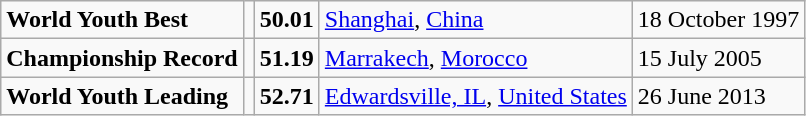<table class="wikitable">
<tr>
<td><strong>World Youth Best</strong></td>
<td></td>
<td><strong>50.01</strong></td>
<td><a href='#'>Shanghai</a>, <a href='#'>China</a></td>
<td>18 October 1997</td>
</tr>
<tr>
<td><strong>Championship Record</strong></td>
<td></td>
<td><strong>51.19</strong></td>
<td><a href='#'>Marrakech</a>, <a href='#'>Morocco</a></td>
<td>15 July 2005</td>
</tr>
<tr>
<td><strong>World Youth Leading</strong></td>
<td></td>
<td><strong>52.71</strong></td>
<td><a href='#'>Edwardsville, IL</a>, <a href='#'>United States</a></td>
<td>26 June 2013</td>
</tr>
</table>
